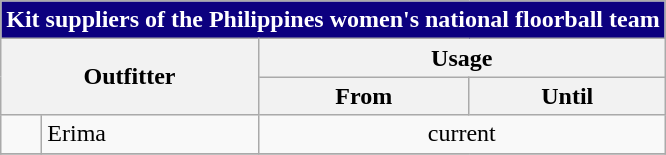<table class="wikitable left mw-collapsible ">
<tr>
<th colspan=4 style="background: #0C007F; color: #FFFFFF;">Kit suppliers of the Philippines women's national floorball team</th>
</tr>
<tr>
<th rowspan=2 colspan=2>Outfitter</th>
<th colspan=2>Usage</th>
</tr>
<tr>
<th>From</th>
<th>Until</th>
</tr>
<tr>
<td width=20px></td>
<td align=left>Erima</td>
<td colspan=2 align=center>current</td>
</tr>
<tr>
</tr>
</table>
